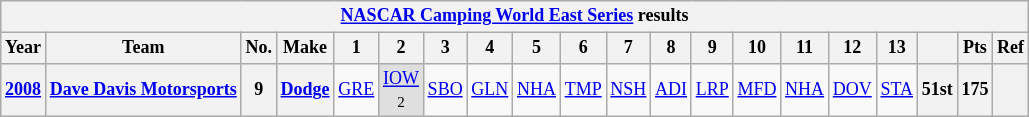<table class="wikitable" style="text-align:center; font-size:75%">
<tr>
<th colspan=45><a href='#'>NASCAR Camping World East Series</a> results</th>
</tr>
<tr>
<th>Year</th>
<th>Team</th>
<th>No.</th>
<th>Make</th>
<th>1</th>
<th>2</th>
<th>3</th>
<th>4</th>
<th>5</th>
<th>6</th>
<th>7</th>
<th>8</th>
<th>9</th>
<th>10</th>
<th>11</th>
<th>12</th>
<th>13</th>
<th></th>
<th>Pts</th>
<th>Ref</th>
</tr>
<tr>
<th><a href='#'>2008</a></th>
<th><a href='#'>Dave Davis Motorsports</a></th>
<th>9</th>
<th><a href='#'>Dodge</a></th>
<td><a href='#'>GRE</a></td>
<td style="background:#DFDFDF;"><a href='#'>IOW</a><br><small>2</small></td>
<td><a href='#'>SBO</a></td>
<td><a href='#'>GLN</a></td>
<td><a href='#'>NHA</a></td>
<td><a href='#'>TMP</a></td>
<td><a href='#'>NSH</a></td>
<td><a href='#'>ADI</a></td>
<td><a href='#'>LRP</a></td>
<td><a href='#'>MFD</a></td>
<td><a href='#'>NHA</a></td>
<td><a href='#'>DOV</a></td>
<td><a href='#'>STA</a></td>
<th>51st</th>
<th>175</th>
<th></th>
</tr>
</table>
